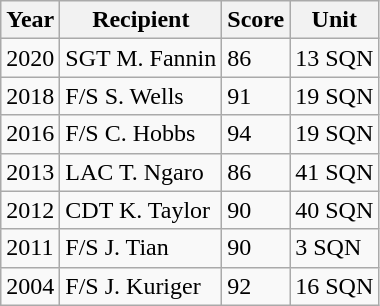<table class="wikitable sortable mw-collapsible mw-collapsed">
<tr>
<th>Year</th>
<th>Recipient</th>
<th>Score</th>
<th>Unit</th>
</tr>
<tr>
<td>2020</td>
<td>SGT M. Fannin</td>
<td>86</td>
<td>13 SQN</td>
</tr>
<tr>
<td>2018</td>
<td>F/S S. Wells</td>
<td>91</td>
<td>19 SQN</td>
</tr>
<tr>
<td>2016</td>
<td>F/S C. Hobbs</td>
<td>94</td>
<td>19 SQN</td>
</tr>
<tr>
<td>2013</td>
<td>LAC T. Ngaro</td>
<td>86</td>
<td>41 SQN</td>
</tr>
<tr>
<td>2012</td>
<td>CDT K. Taylor</td>
<td>90</td>
<td>40 SQN</td>
</tr>
<tr>
<td>2011</td>
<td>F/S J. Tian</td>
<td>90</td>
<td>3 SQN</td>
</tr>
<tr>
<td>2004</td>
<td>F/S J. Kuriger</td>
<td>92</td>
<td>16 SQN</td>
</tr>
</table>
